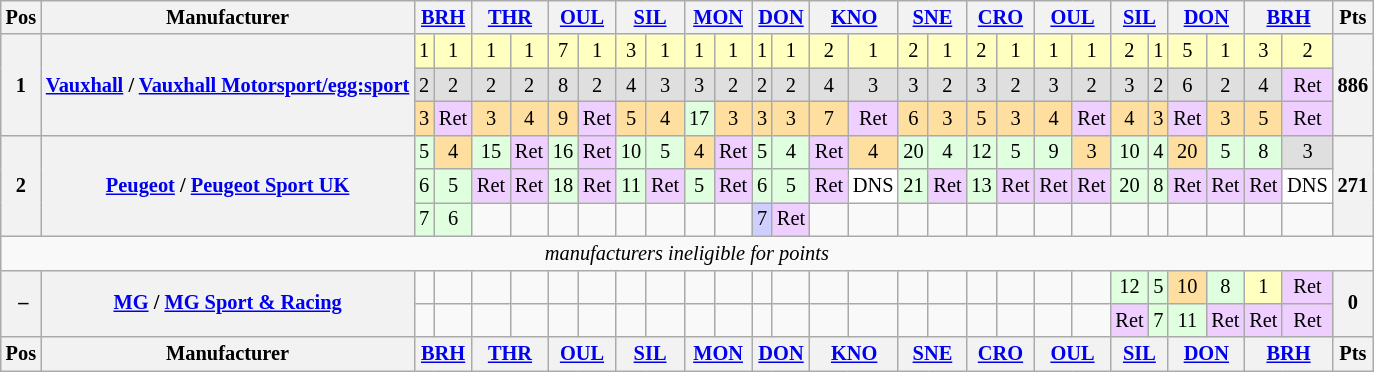<table class="wikitable" style="font-size: 85%; text-align: center;">
<tr valign="top">
<th valign="middle">Pos</th>
<th valign="middle">Manufacturer</th>
<th colspan="2"><a href='#'>BRH</a></th>
<th colspan="2"><a href='#'>THR</a></th>
<th colspan="2"><a href='#'>OUL</a></th>
<th colspan="2"><a href='#'>SIL</a></th>
<th colspan="2"><a href='#'>MON</a></th>
<th colspan="2"><a href='#'>DON</a></th>
<th colspan="2"><a href='#'>KNO</a></th>
<th colspan="2"><a href='#'>SNE</a></th>
<th colspan="2"><a href='#'>CRO</a></th>
<th colspan="2"><a href='#'>OUL</a></th>
<th colspan="2"><a href='#'>SIL</a></th>
<th colspan="2"><a href='#'>DON</a></th>
<th colspan="2"><a href='#'>BRH</a></th>
<th valign=middle>Pts</th>
</tr>
<tr>
<th rowspan=3>1</th>
<th rowspan=3 align=left nowrap><a href='#'>Vauxhall</a> / <a href='#'>Vauxhall Motorsport/egg:sport</a></th>
<td style="background:#FFFFBF;">1</td>
<td style="background:#FFFFBF;">1</td>
<td style="background:#FFFFBF;">1</td>
<td style="background:#FFFFBF;">1</td>
<td style="background:#FFFFBF;">7</td>
<td style="background:#FFFFBF;">1</td>
<td style="background:#FFFFBF;">3</td>
<td style="background:#FFFFBF;">1</td>
<td style="background:#FFFFBF;">1</td>
<td style="background:#FFFFBF;">1</td>
<td style="background:#FFFFBF;">1</td>
<td style="background:#FFFFBF;">1</td>
<td style="background:#FFFFBF;">2</td>
<td style="background:#FFFFBF;">1</td>
<td style="background:#FFFFBF;">2</td>
<td style="background:#FFFFBF;">1</td>
<td style="background:#FFFFBF;">2</td>
<td style="background:#FFFFBF;">1</td>
<td style="background:#FFFFBF;">1</td>
<td style="background:#FFFFBF;">1</td>
<td style="background:#FFFFBF;">2</td>
<td style="background:#FFFFBF;">1</td>
<td style="background:#FFFFBF;">5</td>
<td style="background:#FFFFBF;">1</td>
<td style="background:#FFFFBF;">3</td>
<td style="background:#FFFFBF;">2</td>
<th rowspan=3>886</th>
</tr>
<tr>
<td style="background:#DFDFDF;">2</td>
<td style="background:#DFDFDF;">2</td>
<td style="background:#DFDFDF;">2</td>
<td style="background:#DFDFDF;">2</td>
<td style="background:#DFDFDF;">8</td>
<td style="background:#DFDFDF;">2</td>
<td style="background:#DFDFDF;">4</td>
<td style="background:#DFDFDF;">3</td>
<td style="background:#DFDFDF;">3</td>
<td style="background:#DFDFDF;">2</td>
<td style="background:#DFDFDF;">2</td>
<td style="background:#DFDFDF;">2</td>
<td style="background:#DFDFDF;">4</td>
<td style="background:#DFDFDF;">3</td>
<td style="background:#DFDFDF;">3</td>
<td style="background:#DFDFDF;">2</td>
<td style="background:#DFDFDF;">3</td>
<td style="background:#DFDFDF;">2</td>
<td style="background:#DFDFDF;">3</td>
<td style="background:#DFDFDF;">2</td>
<td style="background:#DFDFDF;">3</td>
<td style="background:#DFDFDF;">2</td>
<td style="background:#DFDFDF;">6</td>
<td style="background:#DFDFDF;">2</td>
<td style="background:#DFDFDF;">4</td>
<td style="background:#EFCFFF;">Ret</td>
</tr>
<tr>
<td style="background:#FFDF9F;">3</td>
<td style="background:#EFCFFF;">Ret</td>
<td style="background:#FFDF9F;">3</td>
<td style="background:#FFDF9F;">4</td>
<td style="background:#FFDF9F;">9</td>
<td style="background:#EFCFFF;">Ret</td>
<td style="background:#FFDF9F;">5</td>
<td style="background:#FFDF9F;">4</td>
<td style="background:#DFFFDF;">17</td>
<td style="background:#FFDF9F;">3</td>
<td style="background:#FFDF9F;">3</td>
<td style="background:#FFDF9F;">3</td>
<td style="background:#FFDF9F;">7</td>
<td style="background:#EFCFFF;">Ret</td>
<td style="background:#FFDF9F;">6</td>
<td style="background:#FFDF9F;">3</td>
<td style="background:#FFDF9F;">5</td>
<td style="background:#FFDF9F;">3</td>
<td style="background:#FFDF9F;">4</td>
<td style="background:#EFCFFF;">Ret</td>
<td style="background:#FFDF9F;">4</td>
<td style="background:#FFDF9F;">3</td>
<td style="background:#EFCFFF;">Ret</td>
<td style="background:#FFDF9F;">3</td>
<td style="background:#FFDF9F;">5</td>
<td style="background:#EFCFFF;">Ret</td>
</tr>
<tr>
<th rowspan=3>2</th>
<th rowspan=3 align=left><a href='#'>Peugeot</a> / <a href='#'>Peugeot Sport UK</a></th>
<td style="background:#DFFFDF;">5</td>
<td style="background:#FFDF9F;">4</td>
<td style="background:#DFFFDF;">15</td>
<td style="background:#EFCFFF;">Ret</td>
<td style="background:#DFFFDF;">16</td>
<td style="background:#EFCFFF;">Ret</td>
<td style="background:#DFFFDF;">10</td>
<td style="background:#DFFFDF;">5</td>
<td style="background:#FFDF9F;">4</td>
<td style="background:#EFCFFF;">Ret</td>
<td style="background:#DFFFDF;">5</td>
<td style="background:#DFFFDF;">4</td>
<td style="background:#EFCFFF;">Ret</td>
<td style="background:#FFDF9F;">4</td>
<td style="background:#DFFFDF;">20</td>
<td style="background:#DFFFDF;">4</td>
<td style="background:#DFFFDF;">12</td>
<td style="background:#DFFFDF;">5</td>
<td style="background:#DFFFDF;">9</td>
<td style="background:#FFDF9F;">3</td>
<td style="background:#DFFFDF;">10</td>
<td style="background:#DFFFDF;">4</td>
<td style="background:#FFDF9F;">20</td>
<td style="background:#DFFFDF;">5</td>
<td style="background:#DFFFDF;">8</td>
<td style="background:#DFDFDF;">3</td>
<th rowspan=3>271</th>
</tr>
<tr>
<td style="background:#DFFFDF;">6</td>
<td style="background:#DFFFDF;">5</td>
<td style="background:#EFCFFF;">Ret</td>
<td style="background:#EFCFFF;">Ret</td>
<td style="background:#DFFFDF;">18</td>
<td style="background:#EFCFFF;">Ret</td>
<td style="background:#DFFFDF;">11</td>
<td style="background:#EFCFFF;">Ret</td>
<td style="background:#DFFFDF;">5</td>
<td style="background:#EFCFFF;">Ret</td>
<td style="background:#DFFFDF;">6</td>
<td style="background:#DFFFDF;">5</td>
<td style="background:#EFCFFF;">Ret</td>
<td style="background:#FFFFFF;">DNS</td>
<td style="background:#DFFFDF;">21</td>
<td style="background:#EFCFFF;">Ret</td>
<td style="background:#DFFFDF;">13</td>
<td style="background:#EFCFFF;">Ret</td>
<td style="background:#EFCFFF;">Ret</td>
<td style="background:#EFCFFF;">Ret</td>
<td style="background:#DFFFDF;">20</td>
<td style="background:#DFFFDF;">8</td>
<td style="background:#EFCFFF;">Ret</td>
<td style="background:#EFCFFF;">Ret</td>
<td style="background:#EFCFFF;">Ret</td>
<td style="background:#FFFFFF;">DNS</td>
</tr>
<tr>
<td style="background:#DFFFDF;">7</td>
<td style="background:#DFFFDF;">6</td>
<td></td>
<td></td>
<td></td>
<td></td>
<td></td>
<td></td>
<td></td>
<td></td>
<td style="background:#CFCFFF;">7</td>
<td style="background:#EFCFFF;">Ret</td>
<td></td>
<td></td>
<td></td>
<td></td>
<td></td>
<td></td>
<td></td>
<td></td>
<td></td>
<td></td>
<td></td>
<td></td>
<td></td>
<td></td>
</tr>
<tr>
<td colspan=34><em>manufacturers ineligible for points</em></td>
</tr>
<tr>
<th rowspan=2> –</th>
<th rowspan=2 align=left><a href='#'>MG</a> / <a href='#'>MG Sport & Racing</a></th>
<td></td>
<td></td>
<td></td>
<td></td>
<td></td>
<td></td>
<td></td>
<td></td>
<td></td>
<td></td>
<td></td>
<td></td>
<td></td>
<td></td>
<td></td>
<td></td>
<td></td>
<td></td>
<td></td>
<td></td>
<td style="background:#DFFFDF;">12</td>
<td style="background:#DFFFDF;">5</td>
<td style="background:#FFDF9F;">10</td>
<td style="background:#DFFFDF;">8</td>
<td style="background:#FFFFBF;">1</td>
<td style="background:#EFCFFF;">Ret</td>
<th rowspan=2>0</th>
</tr>
<tr>
<td></td>
<td></td>
<td></td>
<td></td>
<td></td>
<td></td>
<td></td>
<td></td>
<td></td>
<td></td>
<td></td>
<td></td>
<td></td>
<td></td>
<td></td>
<td></td>
<td></td>
<td></td>
<td></td>
<td></td>
<td style="background:#EFCFFF;">Ret</td>
<td style="background:#DFFFDF;">7</td>
<td style="background:#DFFFDF;">11</td>
<td style="background:#EFCFFF;">Ret</td>
<td style="background:#EFCFFF;">Ret</td>
<td style="background:#EFCFFF;">Ret</td>
</tr>
<tr>
<th valign="middle">Pos</th>
<th valign="middle">Manufacturer</th>
<th colspan="2"><a href='#'>BRH</a></th>
<th colspan="2"><a href='#'>THR</a></th>
<th colspan="2"><a href='#'>OUL</a></th>
<th colspan="2"><a href='#'>SIL</a></th>
<th colspan="2"><a href='#'>MON</a></th>
<th colspan="2"><a href='#'>DON</a></th>
<th colspan="2"><a href='#'>KNO</a></th>
<th colspan="2"><a href='#'>SNE</a></th>
<th colspan="2"><a href='#'>CRO</a></th>
<th colspan="2"><a href='#'>OUL</a></th>
<th colspan="2"><a href='#'>SIL</a></th>
<th colspan="2"><a href='#'>DON</a></th>
<th colspan="2"><a href='#'>BRH</a></th>
<th valign=middle>Pts</th>
</tr>
</table>
